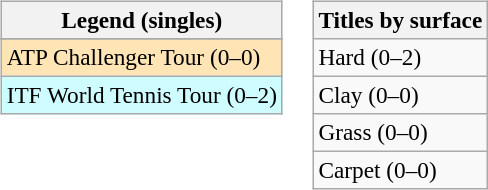<table>
<tr valign=top>
<td><br><table class=wikitable style=font-size:97%>
<tr>
<th>Legend (singles)</th>
</tr>
<tr bgcolor=e5d1cb>
</tr>
<tr bgcolor=moccasin>
<td>ATP Challenger Tour (0–0)</td>
</tr>
<tr bgcolor=cffcff>
<td>ITF World Tennis Tour (0–2)</td>
</tr>
</table>
</td>
<td><br><table class=wikitable style=font-size:97%>
<tr>
<th>Titles by surface</th>
</tr>
<tr>
<td>Hard (0–2)</td>
</tr>
<tr>
<td>Clay (0–0)</td>
</tr>
<tr>
<td>Grass (0–0)</td>
</tr>
<tr>
<td>Carpet (0–0)</td>
</tr>
</table>
</td>
</tr>
</table>
